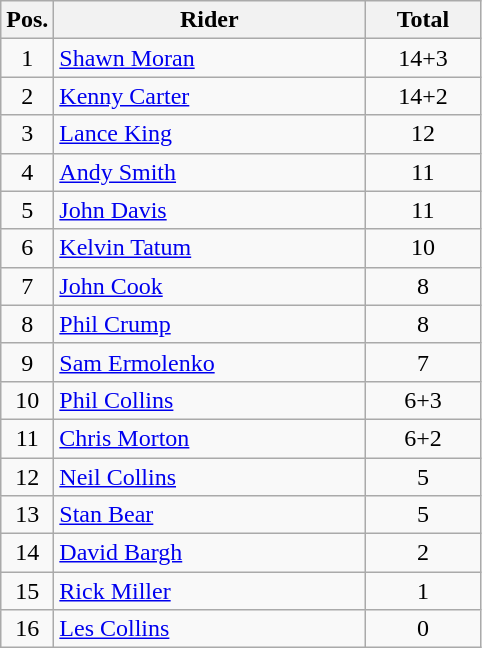<table class=wikitable>
<tr>
<th width=25px>Pos.</th>
<th width=200px>Rider</th>
<th width=70px>Total</th>
</tr>
<tr align=center >
<td>1</td>
<td align=left> <a href='#'>Shawn Moran</a></td>
<td>14+3</td>
</tr>
<tr align=center >
<td>2</td>
<td align=left> <a href='#'>Kenny Carter</a></td>
<td>14+2</td>
</tr>
<tr align=center >
<td>3</td>
<td align=left> <a href='#'>Lance King</a></td>
<td>12</td>
</tr>
<tr align=center >
<td>4</td>
<td align=left> <a href='#'>Andy Smith</a></td>
<td>11</td>
</tr>
<tr align=center >
<td>5</td>
<td align=left> <a href='#'>John Davis</a></td>
<td>11</td>
</tr>
<tr align=center >
<td>6</td>
<td align=left> <a href='#'>Kelvin Tatum</a></td>
<td>10</td>
</tr>
<tr align=center >
<td>7</td>
<td align=left> <a href='#'>John Cook</a></td>
<td>8</td>
</tr>
<tr align=center >
<td>8</td>
<td align=left> <a href='#'>Phil Crump</a></td>
<td>8</td>
</tr>
<tr align=center >
<td>9</td>
<td align=left> <a href='#'>Sam Ermolenko</a></td>
<td>7</td>
</tr>
<tr align=center >
<td>10</td>
<td align=left> <a href='#'>Phil Collins</a></td>
<td>6+3</td>
</tr>
<tr align=center >
<td>11</td>
<td align=left> <a href='#'>Chris Morton</a></td>
<td>6+2</td>
</tr>
<tr align=center>
<td>12</td>
<td align=left> <a href='#'>Neil Collins</a></td>
<td>5</td>
</tr>
<tr align=center>
<td>13</td>
<td align=left> <a href='#'>Stan Bear</a></td>
<td>5</td>
</tr>
<tr align=center>
<td>14</td>
<td align=left> <a href='#'>David Bargh</a></td>
<td>2</td>
</tr>
<tr align=center>
<td>15</td>
<td align=left> <a href='#'>Rick Miller</a></td>
<td>1</td>
</tr>
<tr align=center>
<td>16</td>
<td align=left> <a href='#'>Les Collins</a></td>
<td>0</td>
</tr>
</table>
